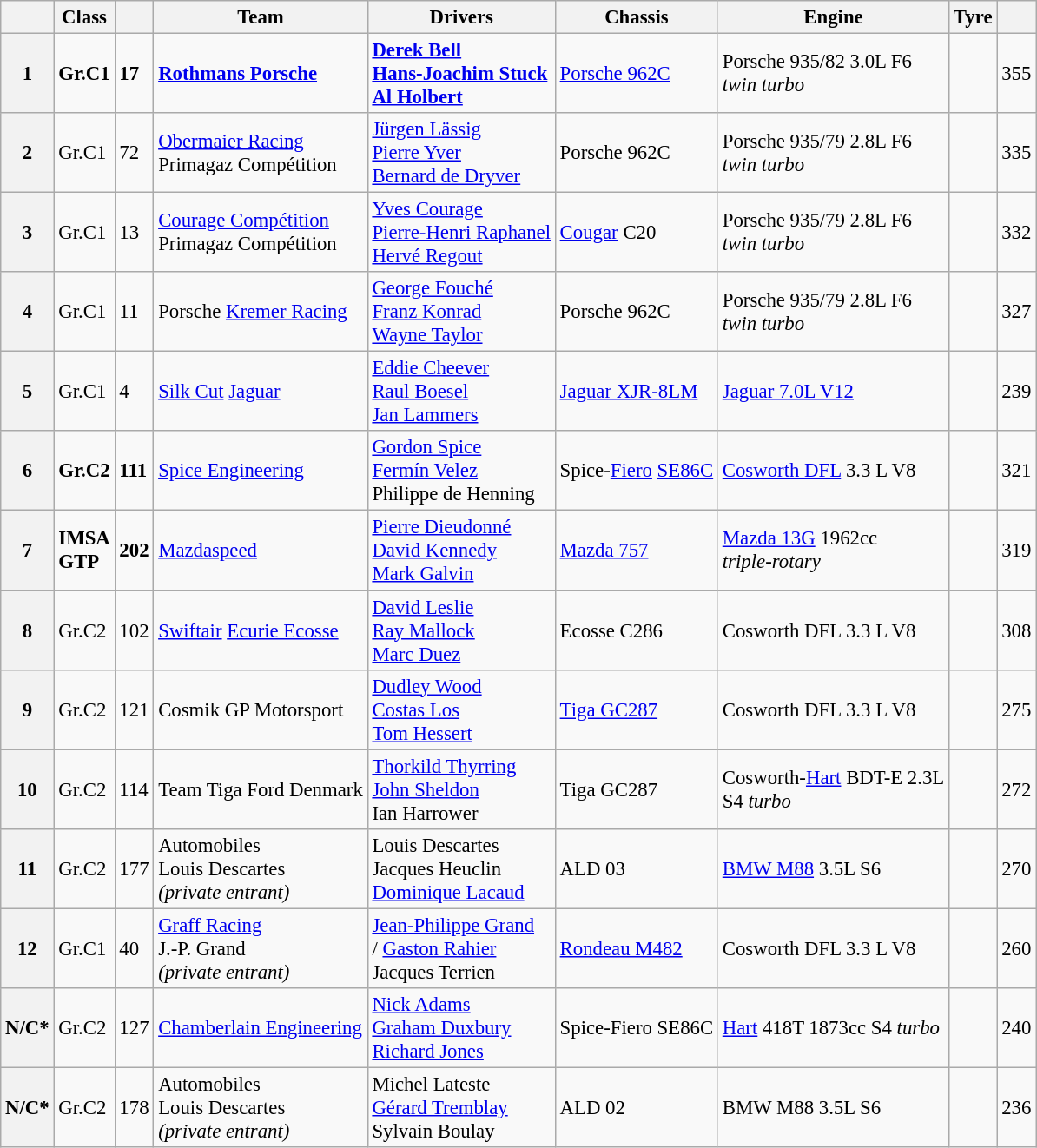<table class="wikitable" style="font-size: 95%;">
<tr>
<th></th>
<th>Class</th>
<th></th>
<th>Team</th>
<th>Drivers</th>
<th>Chassis</th>
<th>Engine</th>
<th>Tyre</th>
<th></th>
</tr>
<tr>
<th><strong>1</strong></th>
<td><strong>Gr.C1</strong></td>
<td><strong>17</strong></td>
<td><strong> <a href='#'>Rothmans Porsche</a> </strong></td>
<td><strong> <a href='#'>Derek Bell</a><br> <a href='#'>Hans-Joachim Stuck</a><br> <a href='#'>Al Holbert</a> </strong></td>
<td><a href='#'>Porsche 962C</a></td>
<td>Porsche 935/82 3.0L F6<br><em>twin turbo</em></td>
<td></td>
<td>355</td>
</tr>
<tr>
<th>2</th>
<td>Gr.C1</td>
<td>72</td>
<td> <a href='#'>Obermaier Racing</a><br> Primagaz Compétition</td>
<td> <a href='#'>Jürgen Lässig</a> <br> <a href='#'>Pierre Yver</a><br> <a href='#'>Bernard de Dryver</a></td>
<td>Porsche 962C</td>
<td>Porsche 935/79 2.8L F6<br><em>twin turbo</em></td>
<td></td>
<td>335</td>
</tr>
<tr>
<th>3</th>
<td>Gr.C1</td>
<td>13</td>
<td> <a href='#'>Courage Compétition</a><br> Primagaz Compétition</td>
<td> <a href='#'>Yves Courage</a><br>  <a href='#'>Pierre-Henri Raphanel</a><br> <a href='#'>Hervé Regout</a></td>
<td><a href='#'>Cougar</a> C20</td>
<td>Porsche 935/79 2.8L F6<br><em>twin turbo</em></td>
<td></td>
<td>332</td>
</tr>
<tr>
<th>4</th>
<td>Gr.C1</td>
<td>11</td>
<td> Porsche <a href='#'>Kremer Racing</a></td>
<td> <a href='#'>George Fouché</a><br> <a href='#'>Franz Konrad</a><br> <a href='#'>Wayne Taylor</a></td>
<td>Porsche 962C</td>
<td>Porsche 935/79 2.8L F6<br><em>twin turbo</em></td>
<td></td>
<td>327</td>
</tr>
<tr>
<th>5</th>
<td>Gr.C1</td>
<td>4</td>
<td> <a href='#'>Silk Cut</a> <a href='#'>Jaguar</a></td>
<td> <a href='#'>Eddie Cheever</a><br> <a href='#'>Raul Boesel</a><br> <a href='#'>Jan Lammers</a></td>
<td><a href='#'>Jaguar XJR-8LM</a></td>
<td><a href='#'>Jaguar 7.0L V12</a></td>
<td></td>
<td>239</td>
</tr>
<tr>
<th><strong>6</strong></th>
<td><strong>Gr.C2</strong></td>
<td><strong>111</strong></td>
<td> <a href='#'>Spice Engineering</a></td>
<td> <a href='#'>Gordon Spice</a><br> <a href='#'>Fermín Velez</a><br> Philippe de Henning</td>
<td>Spice-<a href='#'>Fiero</a> <a href='#'>SE86C</a></td>
<td><a href='#'>Cosworth DFL</a> 3.3 L V8</td>
<td></td>
<td>321</td>
</tr>
<tr>
<th><strong>7</strong></th>
<td><strong>IMSA<br>GTP</strong></td>
<td><strong>202</strong></td>
<td> <a href='#'>Mazdaspeed</a></td>
<td> <a href='#'>Pierre Dieudonné</a><br> <a href='#'>David Kennedy</a><br> <a href='#'>Mark Galvin</a></td>
<td><a href='#'>Mazda 757</a></td>
<td><a href='#'>Mazda 13G</a> 1962cc<br> <em>triple-rotary</em></td>
<td></td>
<td>319</td>
</tr>
<tr>
<th>8</th>
<td>Gr.C2</td>
<td>102</td>
<td> <a href='#'>Swiftair</a> <a href='#'>Ecurie Ecosse</a></td>
<td> <a href='#'>David Leslie</a><br> <a href='#'>Ray Mallock</a><br> <a href='#'>Marc Duez</a></td>
<td>Ecosse C286</td>
<td>Cosworth DFL 3.3 L V8</td>
<td></td>
<td>308</td>
</tr>
<tr>
<th>9</th>
<td>Gr.C2</td>
<td>121</td>
<td> Cosmik GP Motorsport</td>
<td> <a href='#'>Dudley Wood</a><br> <a href='#'>Costas Los</a><br> <a href='#'>Tom Hessert</a></td>
<td><a href='#'>Tiga GC287</a></td>
<td>Cosworth DFL 3.3 L V8</td>
<td></td>
<td>275</td>
</tr>
<tr>
<th>10</th>
<td>Gr.C2</td>
<td>114</td>
<td> Team Tiga Ford Denmark</td>
<td> <a href='#'>Thorkild Thyrring</a><br> <a href='#'>John Sheldon</a><br> Ian Harrower</td>
<td>Tiga GC287</td>
<td>Cosworth-<a href='#'>Hart</a>  BDT-E 2.3L<br>S4 <em>turbo</em></td>
<td></td>
<td>272</td>
</tr>
<tr>
<th>11</th>
<td>Gr.C2</td>
<td>177</td>
<td> Automobiles <br>Louis Descartes<br><em>(private entrant)</em></td>
<td> Louis Descartes<br> Jacques Heuclin<br> <a href='#'>Dominique Lacaud</a></td>
<td>ALD 03</td>
<td><a href='#'>BMW M88</a> 3.5L S6</td>
<td></td>
<td>270</td>
</tr>
<tr>
<th>12</th>
<td>Gr.C1</td>
<td>40</td>
<td> <a href='#'>Graff Racing</a><br> J.-P. Grand<br><em>(private entrant)</em></td>
<td> <a href='#'>Jean-Philippe Grand</a><br>/ <a href='#'>Gaston Rahier</a><br> Jacques Terrien</td>
<td><a href='#'>Rondeau M482</a></td>
<td>Cosworth DFL 3.3 L V8</td>
<td></td>
<td>260</td>
</tr>
<tr>
<th>N/C*</th>
<td>Gr.C2</td>
<td>127</td>
<td> <a href='#'>Chamberlain Engineering</a></td>
<td> <a href='#'>Nick Adams</a><br> <a href='#'>Graham Duxbury</a><br> <a href='#'>Richard Jones</a></td>
<td>Spice-Fiero SE86C</td>
<td><a href='#'>Hart</a> 418T 1873cc S4 <em>turbo</em></td>
<td></td>
<td>240</td>
</tr>
<tr>
<th>N/C*</th>
<td>Gr.C2</td>
<td>178</td>
<td> Automobiles <br>Louis Descartes<br><em>(private entrant)</em></td>
<td> Michel Lateste<br> <a href='#'>Gérard Tremblay</a><br> Sylvain Boulay</td>
<td>ALD 02</td>
<td>BMW M88 3.5L S6</td>
<td></td>
<td>236</td>
</tr>
</table>
